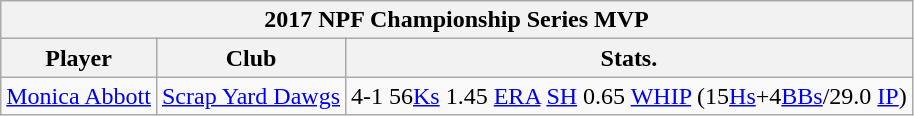<table class="wikitable">
<tr>
<th colspan=3>2017 NPF Championship Series MVP</th>
</tr>
<tr>
<th>Player</th>
<th>Club</th>
<th>Stats.</th>
</tr>
<tr>
<td><a href='#'>Monica Abbott</a></td>
<td><a href='#'>Scrap Yard Dawgs</a></td>
<td>4-1 56<a href='#'>Ks</a> 1.45 <a href='#'>ERA</a> <a href='#'>SH</a> 0.65 <a href='#'>WHIP</a> (15<a href='#'>Hs</a>+4<a href='#'>BBs</a>/29.0 <a href='#'>IP</a>)</td>
</tr>
</table>
